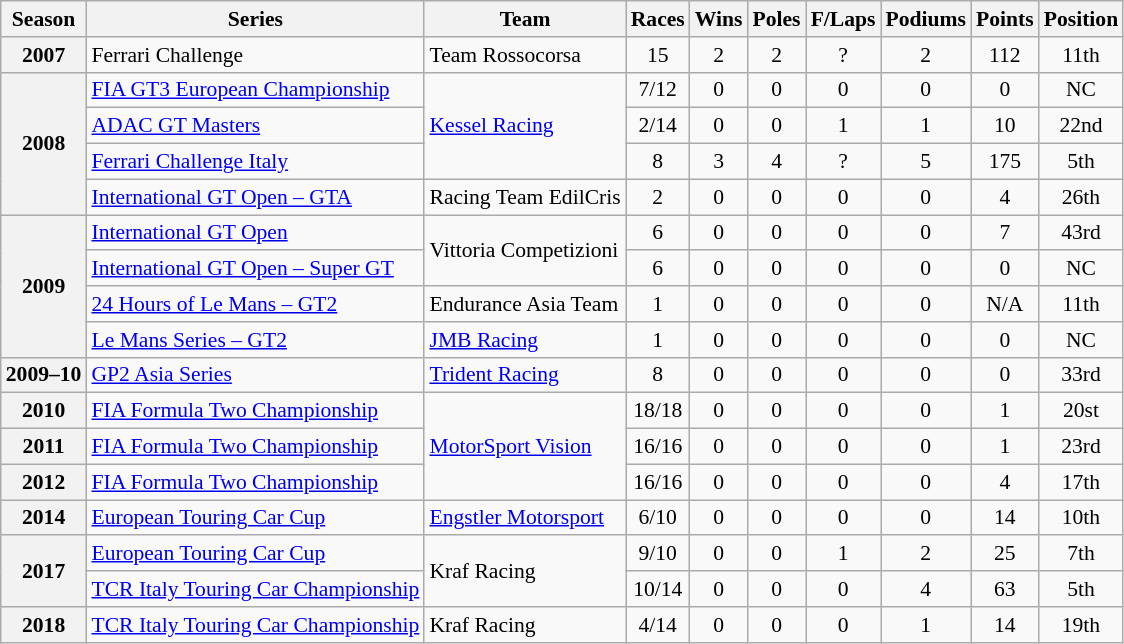<table class="wikitable" style="font-size: 90%; text-align:center">
<tr>
<th>Season</th>
<th>Series</th>
<th>Team</th>
<th>Races</th>
<th>Wins</th>
<th>Poles</th>
<th>F/Laps</th>
<th>Podiums</th>
<th>Points</th>
<th>Position</th>
</tr>
<tr>
<th>2007</th>
<td align=left>Ferrari Challenge</td>
<td align="left">Team Rossocorsa</td>
<td>15</td>
<td>2</td>
<td>2</td>
<td>?</td>
<td>2</td>
<td>112</td>
<td>11th</td>
</tr>
<tr>
<th rowspan="4">2008</th>
<td align=left><a href='#'>FIA GT3 European Championship</a></td>
<td rowspan=3 align=left><a href='#'>Kessel Racing</a></td>
<td>7/12</td>
<td>0</td>
<td>0</td>
<td>0</td>
<td>0</td>
<td>0</td>
<td>NC</td>
</tr>
<tr>
<td align=left><a href='#'>ADAC GT Masters</a></td>
<td>2/14</td>
<td>0</td>
<td>0</td>
<td>1</td>
<td>1</td>
<td>10</td>
<td>22nd</td>
</tr>
<tr>
<td align=left><a href='#'>Ferrari Challenge Italy</a></td>
<td>8</td>
<td>3</td>
<td>4</td>
<td>?</td>
<td>5</td>
<td>175</td>
<td>5th</td>
</tr>
<tr>
<td align=left><a href='#'>International GT Open – GTA</a></td>
<td align="left">Racing Team EdilCris</td>
<td>2</td>
<td>0</td>
<td>0</td>
<td>0</td>
<td>0</td>
<td>4</td>
<td>26th</td>
</tr>
<tr>
<th rowspan=4>2009</th>
<td align=left><a href='#'>International GT Open</a></td>
<td rowspan=2 align=left>Vittoria Competizioni</td>
<td>6</td>
<td>0</td>
<td>0</td>
<td>0</td>
<td>0</td>
<td>7</td>
<td>43rd</td>
</tr>
<tr>
<td align=left><a href='#'>International GT Open – Super GT</a></td>
<td>6</td>
<td>0</td>
<td>0</td>
<td>0</td>
<td>0</td>
<td>0</td>
<td>NC</td>
</tr>
<tr>
<td align=left><a href='#'>24 Hours of Le Mans – GT2</a></td>
<td align=left>Endurance Asia Team</td>
<td>1</td>
<td>0</td>
<td>0</td>
<td>0</td>
<td>0</td>
<td>N/A</td>
<td>11th</td>
</tr>
<tr>
<td align=left><a href='#'>Le Mans Series – GT2</a></td>
<td align=left><a href='#'>JMB Racing</a></td>
<td>1</td>
<td>0</td>
<td>0</td>
<td>0</td>
<td>0</td>
<td>0</td>
<td>NC</td>
</tr>
<tr>
<th>2009–10</th>
<td align=left><a href='#'>GP2 Asia Series</a></td>
<td align=left><a href='#'>Trident Racing</a></td>
<td>8</td>
<td>0</td>
<td>0</td>
<td>0</td>
<td>0</td>
<td>0</td>
<td>33rd</td>
</tr>
<tr>
<th>2010</th>
<td align=left><a href='#'>FIA Formula Two Championship</a></td>
<td rowspan="3" align="left"><a href='#'>MotorSport Vision</a></td>
<td>18/18</td>
<td>0</td>
<td>0</td>
<td>0</td>
<td>0</td>
<td>1</td>
<td>20st</td>
</tr>
<tr>
<th>2011</th>
<td align=left><a href='#'>FIA Formula Two Championship</a></td>
<td>16/16</td>
<td>0</td>
<td>0</td>
<td>0</td>
<td>0</td>
<td>1</td>
<td>23rd</td>
</tr>
<tr>
<th>2012</th>
<td align=left><a href='#'>FIA Formula Two Championship</a></td>
<td>16/16</td>
<td>0</td>
<td>0</td>
<td>0</td>
<td>0</td>
<td>4</td>
<td>17th</td>
</tr>
<tr>
<th>2014</th>
<td align=left><a href='#'>European Touring Car Cup</a></td>
<td align=left><a href='#'>Engstler Motorsport</a></td>
<td>6/10</td>
<td>0</td>
<td>0</td>
<td>0</td>
<td>0</td>
<td>14</td>
<td>10th</td>
</tr>
<tr>
<th rowspan=2>2017</th>
<td align=left><a href='#'>European Touring Car Cup</a></td>
<td rowspan="2" align="left">Kraf Racing</td>
<td>9/10</td>
<td>0</td>
<td>0</td>
<td>1</td>
<td>2</td>
<td>25</td>
<td>7th</td>
</tr>
<tr>
<td align=left><a href='#'>TCR Italy Touring Car Championship</a></td>
<td>10/14</td>
<td>0</td>
<td>0</td>
<td>0</td>
<td>4</td>
<td>63</td>
<td>5th</td>
</tr>
<tr>
<th>2018</th>
<td align=left><a href='#'>TCR Italy Touring Car Championship</a></td>
<td align=left>Kraf Racing</td>
<td>4/14</td>
<td>0</td>
<td>0</td>
<td>0</td>
<td>1</td>
<td>14</td>
<td>19th</td>
</tr>
</table>
